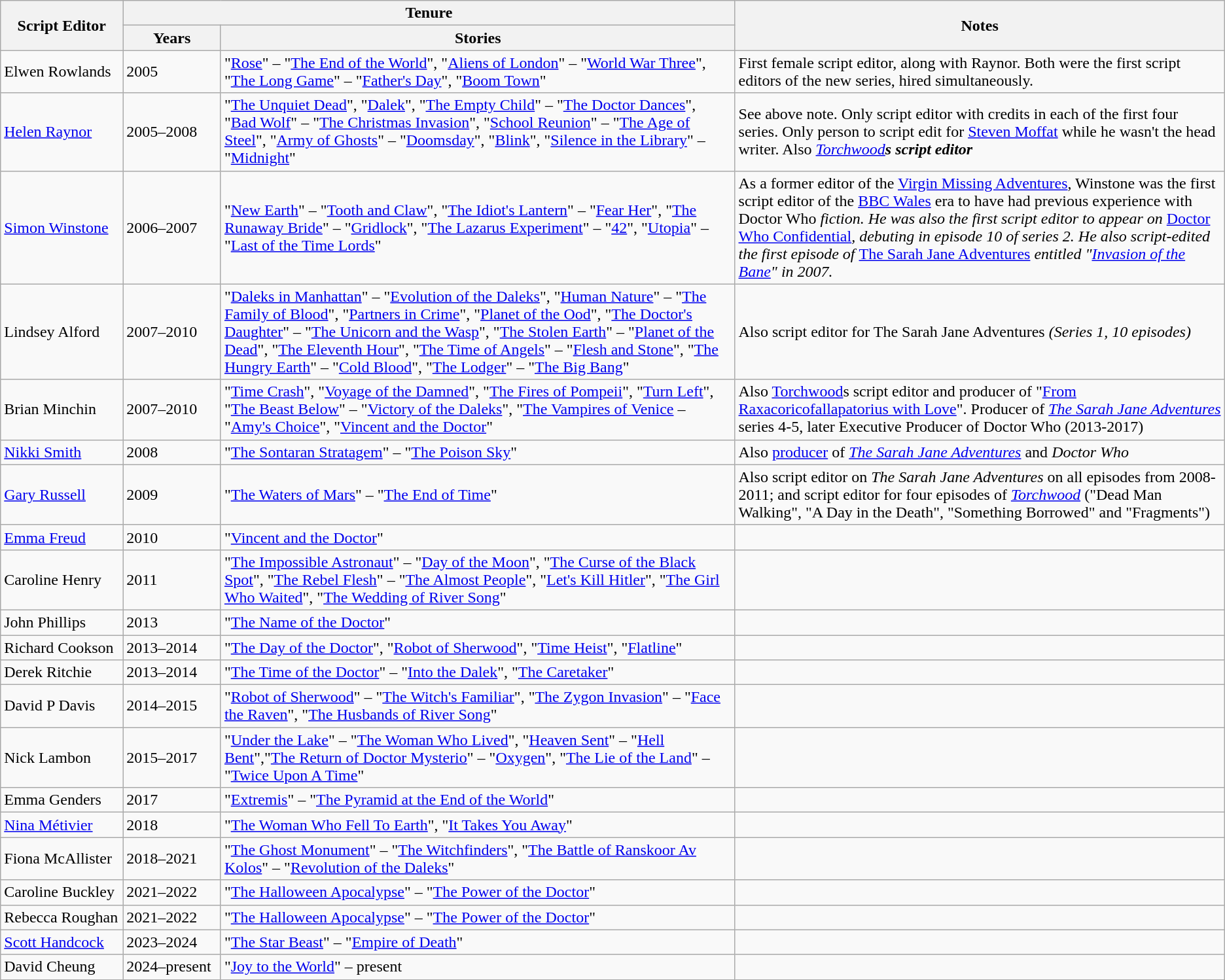<table class="wikitable">
<tr>
<th style="width:10%" rowspan="2">Script Editor</th>
<th colspan="2">Tenure</th>
<th style="width:40%" rowspan="2">Notes</th>
</tr>
<tr>
<th style="width:8%">Years</th>
<th style="width:42%">Stories<br></th>
</tr>
<tr>
<td>Elwen Rowlands</td>
<td>2005</td>
<td>"<a href='#'>Rose</a>" – "<a href='#'>The End of the World</a>", "<a href='#'>Aliens of London</a>" – "<a href='#'>World War Three</a>",  "<a href='#'>The Long Game</a>" – "<a href='#'>Father's Day</a>", "<a href='#'>Boom Town</a>"</td>
<td>First female script editor, along with Raynor.  Both were the first script editors of the new series, hired simultaneously.</td>
</tr>
<tr>
<td><a href='#'>Helen Raynor</a></td>
<td>2005–2008</td>
<td>"<a href='#'>The Unquiet Dead</a>", "<a href='#'>Dalek</a>", "<a href='#'>The Empty Child</a>" – "<a href='#'>The Doctor Dances</a>", "<a href='#'>Bad Wolf</a>" – "<a href='#'>The Christmas Invasion</a>", "<a href='#'>School Reunion</a>" – "<a href='#'>The Age of Steel</a>", "<a href='#'>Army of Ghosts</a>" – "<a href='#'>Doomsday</a>", "<a href='#'>Blink</a>", "<a href='#'>Silence in the Library</a>" – "<a href='#'>Midnight</a>"</td>
<td>See above note.  Only script editor with credits in each of the first four series.  Only person to script edit for <a href='#'>Steven Moffat</a> while he wasn't the head writer.  Also <em><a href='#'>Torchwood</a><strong>s script editor</td>
</tr>
<tr>
<td><a href='#'>Simon Winstone</a></td>
<td>2006–2007</td>
<td>"<a href='#'>New Earth</a>" – "<a href='#'>Tooth and Claw</a>", "<a href='#'>The Idiot's Lantern</a>" – "<a href='#'>Fear Her</a>", "<a href='#'>The Runaway Bride</a>" – "<a href='#'>Gridlock</a>", "<a href='#'>The Lazarus Experiment</a>" – "<a href='#'>42</a>", "<a href='#'>Utopia</a>" – "<a href='#'>Last of the Time Lords</a>"</td>
<td>As a former editor of the <a href='#'>Virgin Missing Adventures</a>, Winstone was the first script editor of the <a href='#'>BBC Wales</a> era to have had previous experience with </em>Doctor Who<em> fiction.  He was also the first script editor to appear on </em><a href='#'>Doctor Who Confidential</a><em>, debuting in episode 10 of series 2. He also script-edited the first episode of </em><a href='#'>The Sarah Jane Adventures</a><em> entitled "<a href='#'>Invasion of the Bane</a>" in 2007.</td>
</tr>
<tr>
<td>Lindsey Alford</td>
<td>2007–2010</td>
<td>"<a href='#'>Daleks in Manhattan</a>" – "<a href='#'>Evolution of the Daleks</a>", "<a href='#'>Human Nature</a>" – "<a href='#'>The Family of Blood</a>", "<a href='#'>Partners in Crime</a>", "<a href='#'>Planet of the Ood</a>", "<a href='#'>The Doctor's Daughter</a>" – "<a href='#'>The Unicorn and the Wasp</a>",  "<a href='#'>The Stolen Earth</a>" – "<a href='#'>Planet of the Dead</a>", "<a href='#'>The Eleventh Hour</a>", "<a href='#'>The Time of Angels</a>" – "<a href='#'>Flesh and Stone</a>", "<a href='#'>The Hungry Earth</a>" – "<a href='#'>Cold Blood</a>", "<a href='#'>The Lodger</a>" – "<a href='#'>The Big Bang</a>"</td>
<td>Also script editor for </em>The Sarah Jane Adventures<em> (Series 1, 10 episodes)</td>
</tr>
<tr>
<td>Brian Minchin</td>
<td>2007–2010</td>
<td>"<a href='#'>Time Crash</a>", "<a href='#'>Voyage of the Damned</a>", "<a href='#'>The Fires of Pompeii</a>", "<a href='#'>Turn Left</a>", "<a href='#'>The Beast Below</a>" – "<a href='#'>Victory of the Daleks</a>", "<a href='#'>The Vampires of Venice</a> – "<a href='#'>Amy's Choice</a>", "<a href='#'>Vincent and the Doctor</a>"</td>
<td>Also </em><a href='#'>Torchwood</a></strong>s script editor and producer of "<a href='#'>From Raxacoricofallapatorius with Love</a>". Producer of <em><a href='#'>The Sarah Jane Adventures</a></em> series 4-5, later Executive Producer of Doctor Who (2013-2017)</td>
</tr>
<tr>
<td><a href='#'>Nikki Smith</a></td>
<td>2008</td>
<td>"<a href='#'>The Sontaran Stratagem</a>" – "<a href='#'>The Poison Sky</a>"</td>
<td>Also <a href='#'>producer</a> of <em><a href='#'>The Sarah Jane Adventures</a></em> and <em>Doctor Who</em></td>
</tr>
<tr>
<td><a href='#'>Gary Russell</a></td>
<td>2009</td>
<td>"<a href='#'>The Waters of Mars</a>" – "<a href='#'>The End of Time</a>"</td>
<td>Also script editor on <em>The Sarah Jane Adventures</em> on all episodes from 2008-2011; and script editor for four episodes of <em><a href='#'>Torchwood</a></em> ("Dead Man Walking", "A Day in the Death", "Something Borrowed" and "Fragments")</td>
</tr>
<tr>
<td><a href='#'>Emma Freud</a></td>
<td>2010</td>
<td>"<a href='#'>Vincent and the Doctor</a>"</td>
<td></td>
</tr>
<tr>
<td>Caroline Henry</td>
<td>2011</td>
<td>"<a href='#'>The Impossible Astronaut</a>" – "<a href='#'>Day of the Moon</a>", "<a href='#'>The Curse of the Black Spot</a>", "<a href='#'>The Rebel Flesh</a>" – "<a href='#'>The Almost People</a>", "<a href='#'>Let's Kill Hitler</a>", "<a href='#'>The Girl Who Waited</a>", "<a href='#'>The Wedding of River Song</a>"</td>
<td></td>
</tr>
<tr>
<td>John Phillips</td>
<td>2013</td>
<td>"<a href='#'>The Name of the Doctor</a>"</td>
<td></td>
</tr>
<tr>
<td>Richard Cookson</td>
<td>2013–2014</td>
<td>"<a href='#'>The Day of the Doctor</a>", "<a href='#'>Robot of Sherwood</a>", "<a href='#'>Time Heist</a>", "<a href='#'>Flatline</a>"</td>
<td></td>
</tr>
<tr>
<td>Derek Ritchie</td>
<td>2013–2014</td>
<td>"<a href='#'>The Time of the Doctor</a>" – "<a href='#'>Into the Dalek</a>", "<a href='#'>The Caretaker</a>"</td>
<td></td>
</tr>
<tr>
<td>David P Davis</td>
<td>2014–2015</td>
<td>"<a href='#'>Robot of Sherwood</a>" – "<a href='#'>The Witch's Familiar</a>", "<a href='#'>The Zygon Invasion</a>" – "<a href='#'>Face the Raven</a>", "<a href='#'>The Husbands of River Song</a>"</td>
<td></td>
</tr>
<tr>
<td>Nick Lambon</td>
<td>2015–2017</td>
<td>"<a href='#'>Under the Lake</a>" – "<a href='#'>The Woman Who Lived</a>", "<a href='#'>Heaven Sent</a>" – "<a href='#'>Hell Bent</a>","<a href='#'>The Return of Doctor Mysterio</a>" – "<a href='#'>Oxygen</a>", "<a href='#'>The Lie of the Land</a>" – "<a href='#'>Twice Upon A Time</a>"</td>
<td></td>
</tr>
<tr>
<td>Emma Genders</td>
<td>2017</td>
<td>"<a href='#'>Extremis</a>" – "<a href='#'>The Pyramid at the End of the World</a>"</td>
<td></td>
</tr>
<tr>
<td><a href='#'>Nina Métivier</a></td>
<td>2018</td>
<td>"<a href='#'>The Woman Who Fell To Earth</a>", "<a href='#'>It Takes You Away</a>"</td>
<td></td>
</tr>
<tr>
<td>Fiona McAllister</td>
<td>2018–2021</td>
<td>"<a href='#'>The Ghost Monument</a>" – "<a href='#'>The Witchfinders</a>", "<a href='#'>The Battle of Ranskoor Av Kolos</a>" – "<a href='#'>Revolution of the Daleks</a>"</td>
<td></td>
</tr>
<tr>
<td>Caroline Buckley</td>
<td>2021–2022</td>
<td>"<a href='#'>The Halloween Apocalypse</a>" – "<a href='#'>The Power of the Doctor</a>"</td>
<td></td>
</tr>
<tr>
<td>Rebecca Roughan</td>
<td>2021–2022</td>
<td>"<a href='#'>The Halloween Apocalypse</a>" – "<a href='#'>The Power of the Doctor</a>"</td>
<td></td>
</tr>
<tr>
<td><a href='#'>Scott Handcock</a></td>
<td>2023–2024</td>
<td>"<a href='#'>The Star Beast</a>" – "<a href='#'>Empire of Death</a>"</td>
<td></td>
</tr>
<tr>
<td>David Cheung</td>
<td>2024–present</td>
<td>"<a href='#'>Joy to the World</a>" – present</td>
<td></td>
</tr>
</table>
